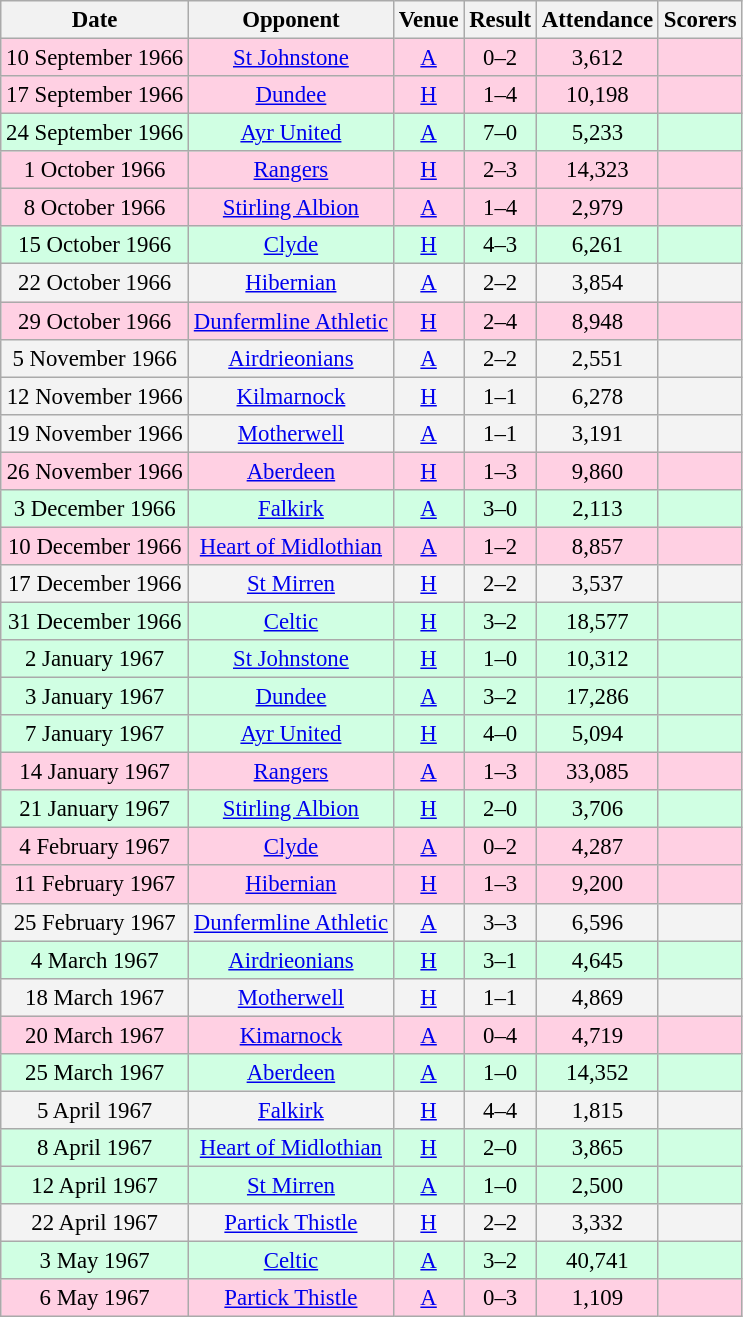<table class="wikitable sortable" style="font-size:95%; text-align:center">
<tr>
<th>Date</th>
<th>Opponent</th>
<th>Venue</th>
<th>Result</th>
<th>Attendance</th>
<th>Scorers</th>
</tr>
<tr bgcolor = "#ffd0e3">
<td>10 September 1966</td>
<td><a href='#'>St Johnstone</a></td>
<td><a href='#'>A</a></td>
<td>0–2</td>
<td>3,612</td>
<td></td>
</tr>
<tr bgcolor = "#ffd0e3">
<td>17 September 1966</td>
<td><a href='#'>Dundee</a></td>
<td><a href='#'>H</a></td>
<td>1–4</td>
<td>10,198</td>
<td></td>
</tr>
<tr bgcolor = "#d0ffe3">
<td>24 September 1966</td>
<td><a href='#'>Ayr United</a></td>
<td><a href='#'>A</a></td>
<td>7–0</td>
<td>5,233</td>
<td></td>
</tr>
<tr bgcolor = "#ffd0e3">
<td>1 October 1966</td>
<td><a href='#'>Rangers</a></td>
<td><a href='#'>H</a></td>
<td>2–3</td>
<td>14,323</td>
<td></td>
</tr>
<tr bgcolor = "#ffd0e3">
<td>8 October 1966</td>
<td><a href='#'>Stirling Albion</a></td>
<td><a href='#'>A</a></td>
<td>1–4</td>
<td>2,979</td>
<td></td>
</tr>
<tr bgcolor = "#d0ffe3">
<td>15 October 1966</td>
<td><a href='#'>Clyde</a></td>
<td><a href='#'>H</a></td>
<td>4–3</td>
<td>6,261</td>
<td></td>
</tr>
<tr bgcolor = "#f3f3f3">
<td>22 October 1966</td>
<td><a href='#'>Hibernian</a></td>
<td><a href='#'>A</a></td>
<td>2–2</td>
<td>3,854</td>
<td></td>
</tr>
<tr bgcolor = "#ffd0e3">
<td>29 October 1966</td>
<td><a href='#'>Dunfermline Athletic</a></td>
<td><a href='#'>H</a></td>
<td>2–4</td>
<td>8,948</td>
<td></td>
</tr>
<tr bgcolor = "#f3f3f3">
<td>5 November 1966</td>
<td><a href='#'>Airdrieonians</a></td>
<td><a href='#'>A</a></td>
<td>2–2</td>
<td>2,551</td>
<td></td>
</tr>
<tr bgcolor = "#f3f3f3">
<td>12 November 1966</td>
<td><a href='#'>Kilmarnock</a></td>
<td><a href='#'>H</a></td>
<td>1–1</td>
<td>6,278</td>
<td></td>
</tr>
<tr bgcolor = "#f3f3f3">
<td>19 November 1966</td>
<td><a href='#'>Motherwell</a></td>
<td><a href='#'>A</a></td>
<td>1–1</td>
<td>3,191</td>
<td></td>
</tr>
<tr bgcolor = "#ffd0e3">
<td>26 November 1966</td>
<td><a href='#'>Aberdeen</a></td>
<td><a href='#'>H</a></td>
<td>1–3</td>
<td>9,860</td>
<td></td>
</tr>
<tr bgcolor = "#d0ffe3">
<td>3 December 1966</td>
<td><a href='#'>Falkirk</a></td>
<td><a href='#'>A</a></td>
<td>3–0</td>
<td>2,113</td>
<td></td>
</tr>
<tr bgcolor = "#ffd0e3">
<td>10 December 1966</td>
<td><a href='#'>Heart of Midlothian</a></td>
<td><a href='#'>A</a></td>
<td>1–2</td>
<td>8,857</td>
<td></td>
</tr>
<tr bgcolor = "#f3f3f3">
<td>17 December 1966</td>
<td><a href='#'>St Mirren</a></td>
<td><a href='#'>H</a></td>
<td>2–2</td>
<td>3,537</td>
<td></td>
</tr>
<tr bgcolor = "#d0ffe3">
<td>31 December 1966</td>
<td><a href='#'>Celtic</a></td>
<td><a href='#'>H</a></td>
<td>3–2</td>
<td>18,577</td>
<td></td>
</tr>
<tr bgcolor = "#d0ffe3">
<td>2 January 1967</td>
<td><a href='#'>St Johnstone</a></td>
<td><a href='#'>H</a></td>
<td>1–0</td>
<td>10,312</td>
<td></td>
</tr>
<tr bgcolor = "#d0ffe3">
<td>3 January 1967</td>
<td><a href='#'>Dundee</a></td>
<td><a href='#'>A</a></td>
<td>3–2</td>
<td>17,286</td>
<td></td>
</tr>
<tr bgcolor = "#d0ffe3">
<td>7 January 1967</td>
<td><a href='#'>Ayr United</a></td>
<td><a href='#'>H</a></td>
<td>4–0</td>
<td>5,094</td>
<td></td>
</tr>
<tr bgcolor = "#ffd0e3">
<td>14 January 1967</td>
<td><a href='#'>Rangers</a></td>
<td><a href='#'>A</a></td>
<td>1–3</td>
<td>33,085</td>
<td></td>
</tr>
<tr bgcolor = "#d0ffe3">
<td>21 January 1967</td>
<td><a href='#'>Stirling Albion</a></td>
<td><a href='#'>H</a></td>
<td>2–0</td>
<td>3,706</td>
<td></td>
</tr>
<tr bgcolor = "#ffd0e3">
<td>4 February 1967</td>
<td><a href='#'>Clyde</a></td>
<td><a href='#'>A</a></td>
<td>0–2</td>
<td>4,287</td>
<td></td>
</tr>
<tr bgcolor = "#ffd0e3">
<td>11 February 1967</td>
<td><a href='#'>Hibernian</a></td>
<td><a href='#'>H</a></td>
<td>1–3</td>
<td>9,200</td>
<td></td>
</tr>
<tr bgcolor = "#f3f3f3">
<td>25 February 1967</td>
<td><a href='#'>Dunfermline Athletic</a></td>
<td><a href='#'>A</a></td>
<td>3–3</td>
<td>6,596</td>
<td></td>
</tr>
<tr bgcolor = "#d0ffe3">
<td>4 March 1967</td>
<td><a href='#'>Airdrieonians</a></td>
<td><a href='#'>H</a></td>
<td>3–1</td>
<td>4,645</td>
<td></td>
</tr>
<tr bgcolor = "#f3f3f3">
<td>18 March 1967</td>
<td><a href='#'>Motherwell</a></td>
<td><a href='#'>H</a></td>
<td>1–1</td>
<td>4,869</td>
<td></td>
</tr>
<tr bgcolor = "#ffd0e3">
<td>20 March 1967</td>
<td><a href='#'>Kimarnock</a></td>
<td><a href='#'>A</a></td>
<td>0–4</td>
<td>4,719</td>
<td></td>
</tr>
<tr bgcolor = "#d0ffe3">
<td>25 March 1967</td>
<td><a href='#'>Aberdeen</a></td>
<td><a href='#'>A</a></td>
<td>1–0</td>
<td>14,352</td>
<td></td>
</tr>
<tr bgcolor = "#f3f3f3">
<td>5 April 1967</td>
<td><a href='#'>Falkirk</a></td>
<td><a href='#'>H</a></td>
<td>4–4</td>
<td>1,815</td>
<td></td>
</tr>
<tr bgcolor = "#d0ffe3">
<td>8 April 1967</td>
<td><a href='#'>Heart of Midlothian</a></td>
<td><a href='#'>H</a></td>
<td>2–0</td>
<td>3,865</td>
<td></td>
</tr>
<tr bgcolor = "#d0ffe3">
<td>12 April 1967</td>
<td><a href='#'>St Mirren</a></td>
<td><a href='#'>A</a></td>
<td>1–0</td>
<td>2,500</td>
<td></td>
</tr>
<tr bgcolor = "#f3f3f3">
<td>22 April 1967</td>
<td><a href='#'>Partick Thistle</a></td>
<td><a href='#'>H</a></td>
<td>2–2</td>
<td>3,332</td>
<td></td>
</tr>
<tr bgcolor = "#d0ffe3">
<td>3 May 1967</td>
<td><a href='#'>Celtic</a></td>
<td><a href='#'>A</a></td>
<td>3–2</td>
<td>40,741</td>
<td></td>
</tr>
<tr bgcolor = "#ffd0e3">
<td>6 May 1967</td>
<td><a href='#'>Partick Thistle</a></td>
<td><a href='#'>A</a></td>
<td>0–3</td>
<td>1,109</td>
<td></td>
</tr>
</table>
